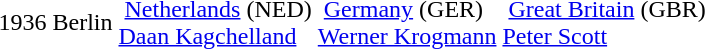<table>
<tr>
<td style="align:center;">1936 Berlin <br></td>
<td style="vertical-align:top;"> <a href='#'>Netherlands</a> <span>(NED)</span><br><a href='#'>Daan Kagchelland</a></td>
<td style="vertical-align:top;"> <a href='#'>Germany</a> <span>(GER)</span><br><a href='#'>Werner Krogmann</a></td>
<td style="vertical-align:top;"> <a href='#'>Great Britain</a> <span>(GBR)</span><br><a href='#'>Peter Scott</a></td>
</tr>
</table>
